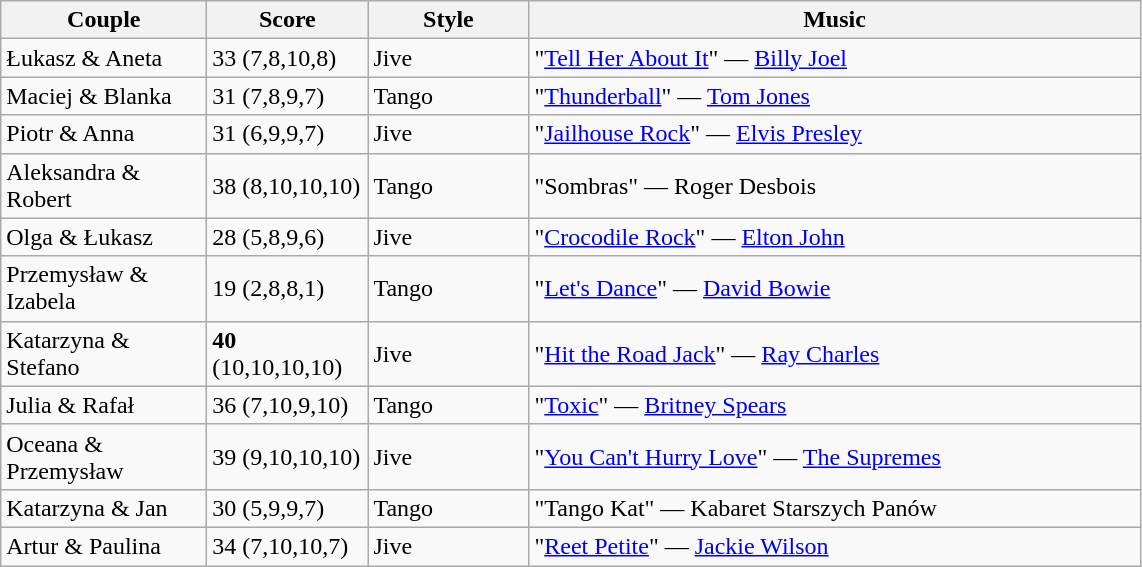<table class="wikitable">
<tr>
<th style="width:130px;">Couple</th>
<th style="width:100px;">Score</th>
<th style="width:100px;">Style</th>
<th style="width:400px;">Music</th>
</tr>
<tr>
<td>Łukasz & Aneta</td>
<td>33 (7,8,10,8)</td>
<td>Jive</td>
<td>"<a href='#'>Tell Her About It</a>" — <a href='#'>Billy Joel</a></td>
</tr>
<tr>
<td>Maciej & Blanka</td>
<td>31 (7,8,9,7)</td>
<td>Tango</td>
<td>"<a href='#'>Thunderball</a>" — <a href='#'>Tom Jones</a></td>
</tr>
<tr>
<td>Piotr & Anna</td>
<td>31 (6,9,9,7)</td>
<td>Jive</td>
<td>"<a href='#'>Jailhouse Rock</a>" — <a href='#'>Elvis Presley</a></td>
</tr>
<tr>
<td>Aleksandra & Robert</td>
<td>38 (8,10,10,10)</td>
<td>Tango</td>
<td>"Sombras" — Roger Desbois</td>
</tr>
<tr>
<td>Olga & Łukasz</td>
<td>28 (5,8,9,6)</td>
<td>Jive</td>
<td>"<a href='#'>Crocodile Rock</a>" — <a href='#'>Elton John</a></td>
</tr>
<tr>
<td>Przemysław & Izabela</td>
<td>19 (2,8,8,1)</td>
<td>Tango</td>
<td>"<a href='#'>Let's Dance</a>" — <a href='#'>David Bowie</a></td>
</tr>
<tr>
<td>Katarzyna & Stefano</td>
<td><strong>40</strong> (10,10,10,10)</td>
<td>Jive</td>
<td>"<a href='#'>Hit the Road Jack</a>" — <a href='#'>Ray Charles</a></td>
</tr>
<tr>
<td>Julia & Rafał</td>
<td>36 (7,10,9,10)</td>
<td>Tango</td>
<td>"<a href='#'>Toxic</a>" — <a href='#'>Britney Spears</a></td>
</tr>
<tr>
<td>Oceana & Przemysław</td>
<td>39 (9,10,10,10)</td>
<td>Jive</td>
<td>"<a href='#'>You Can't Hurry Love</a>" — <a href='#'>The Supremes</a></td>
</tr>
<tr>
<td>Katarzyna & Jan</td>
<td>30 (5,9,9,7)</td>
<td>Tango</td>
<td>"Tango Kat" — Kabaret Starszych Panów</td>
</tr>
<tr>
<td>Artur & Paulina</td>
<td>34 (7,10,10,7)</td>
<td>Jive</td>
<td>"<a href='#'>Reet Petite</a>" — <a href='#'>Jackie Wilson</a></td>
</tr>
</table>
